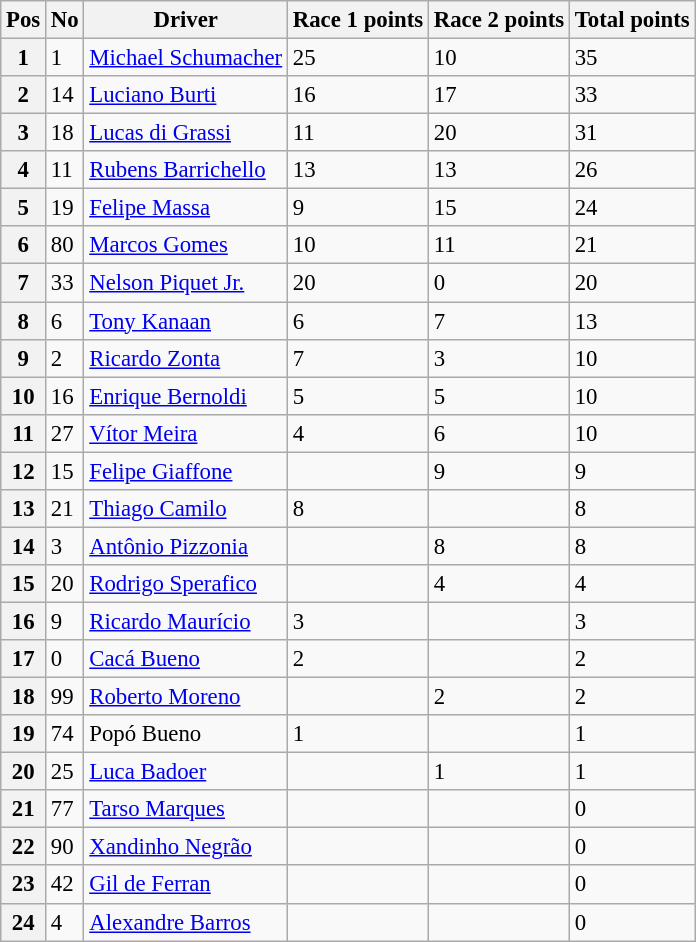<table class="wikitable" style="font-size:95%">
<tr>
<th>Pos</th>
<th>No</th>
<th>Driver</th>
<th>Race 1 points</th>
<th>Race 2 points</th>
<th>Total points</th>
</tr>
<tr>
<th>1</th>
<td>1</td>
<td> <a href='#'>Michael Schumacher</a></td>
<td>25</td>
<td>10</td>
<td>35</td>
</tr>
<tr>
<th>2</th>
<td>14</td>
<td> <a href='#'>Luciano Burti</a></td>
<td>16</td>
<td>17</td>
<td>33</td>
</tr>
<tr>
<th>3</th>
<td>18</td>
<td> <a href='#'>Lucas di Grassi</a></td>
<td>11</td>
<td>20</td>
<td>31</td>
</tr>
<tr>
<th>4</th>
<td>11</td>
<td> <a href='#'>Rubens Barrichello</a></td>
<td>13</td>
<td>13</td>
<td>26</td>
</tr>
<tr>
<th>5</th>
<td>19</td>
<td> <a href='#'>Felipe Massa</a></td>
<td>9</td>
<td>15</td>
<td>24</td>
</tr>
<tr>
<th>6</th>
<td>80</td>
<td> <a href='#'>Marcos Gomes</a></td>
<td>10</td>
<td>11</td>
<td>21</td>
</tr>
<tr>
<th>7</th>
<td>33</td>
<td> <a href='#'>Nelson Piquet Jr.</a></td>
<td>20</td>
<td>0</td>
<td>20</td>
</tr>
<tr>
<th>8</th>
<td>6</td>
<td> <a href='#'>Tony Kanaan</a></td>
<td>6</td>
<td>7</td>
<td>13</td>
</tr>
<tr>
<th>9</th>
<td>2</td>
<td> <a href='#'>Ricardo Zonta</a></td>
<td>7</td>
<td>3</td>
<td>10</td>
</tr>
<tr>
<th>10</th>
<td>16</td>
<td> <a href='#'>Enrique Bernoldi</a></td>
<td>5</td>
<td>5</td>
<td>10</td>
</tr>
<tr>
<th>11</th>
<td>27</td>
<td> <a href='#'>Vítor Meira</a></td>
<td>4</td>
<td>6</td>
<td>10</td>
</tr>
<tr>
<th>12</th>
<td>15</td>
<td> <a href='#'>Felipe Giaffone</a></td>
<td></td>
<td>9</td>
<td>9</td>
</tr>
<tr>
<th>13</th>
<td>21</td>
<td> <a href='#'>Thiago Camilo</a></td>
<td>8</td>
<td></td>
<td>8</td>
</tr>
<tr>
<th>14</th>
<td>3</td>
<td> <a href='#'>Antônio Pizzonia</a></td>
<td></td>
<td>8</td>
<td>8</td>
</tr>
<tr>
<th>15</th>
<td>20</td>
<td> <a href='#'>Rodrigo Sperafico</a></td>
<td></td>
<td>4</td>
<td>4</td>
</tr>
<tr>
<th>16</th>
<td>9</td>
<td> <a href='#'>Ricardo Maurício</a></td>
<td>3</td>
<td></td>
<td>3</td>
</tr>
<tr>
<th>17</th>
<td>0</td>
<td> <a href='#'>Cacá Bueno</a></td>
<td>2</td>
<td></td>
<td>2</td>
</tr>
<tr>
<th>18</th>
<td>99</td>
<td> <a href='#'>Roberto Moreno</a></td>
<td></td>
<td>2</td>
<td>2</td>
</tr>
<tr>
<th>19</th>
<td>74</td>
<td> Popó Bueno</td>
<td>1</td>
<td></td>
<td>1</td>
</tr>
<tr>
<th>20</th>
<td>25</td>
<td> <a href='#'>Luca Badoer</a></td>
<td></td>
<td>1</td>
<td>1</td>
</tr>
<tr>
<th>21</th>
<td>77</td>
<td> <a href='#'>Tarso Marques</a></td>
<td></td>
<td></td>
<td>0</td>
</tr>
<tr>
<th>22</th>
<td>90</td>
<td> <a href='#'>Xandinho Negrão</a></td>
<td></td>
<td></td>
<td>0</td>
</tr>
<tr>
<th>23</th>
<td>42</td>
<td> <a href='#'>Gil de Ferran</a></td>
<td></td>
<td></td>
<td>0</td>
</tr>
<tr>
<th>24</th>
<td>4</td>
<td> <a href='#'>Alexandre Barros</a></td>
<td></td>
<td></td>
<td>0</td>
</tr>
</table>
